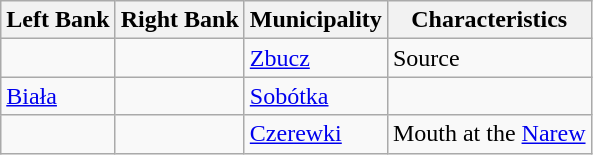<table class="wikitable">
<tr>
<th>Left Bank</th>
<th>Right Bank</th>
<th>Municipality</th>
<th>Characteristics</th>
</tr>
<tr>
<td></td>
<td></td>
<td><a href='#'>Zbucz</a></td>
<td>Source</td>
</tr>
<tr>
<td><a href='#'>Biała</a></td>
<td></td>
<td><a href='#'>Sobótka</a></td>
<td></td>
</tr>
<tr>
<td></td>
<td></td>
<td><a href='#'>Czerewki</a></td>
<td>Mouth at the <a href='#'>Narew</a></td>
</tr>
</table>
